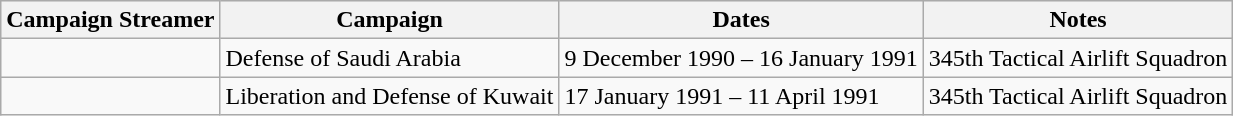<table class="wikitable">
<tr style="background:#efefef;">
<th>Campaign Streamer</th>
<th>Campaign</th>
<th>Dates</th>
<th>Notes</th>
</tr>
<tr>
<td></td>
<td>Defense of Saudi Arabia</td>
<td>9 December 1990 – 16 January 1991</td>
<td>345th Tactical Airlift Squadron</td>
</tr>
<tr>
<td></td>
<td>Liberation and Defense of Kuwait</td>
<td>17 January 1991 – 11 April 1991</td>
<td>345th Tactical Airlift Squadron</td>
</tr>
</table>
